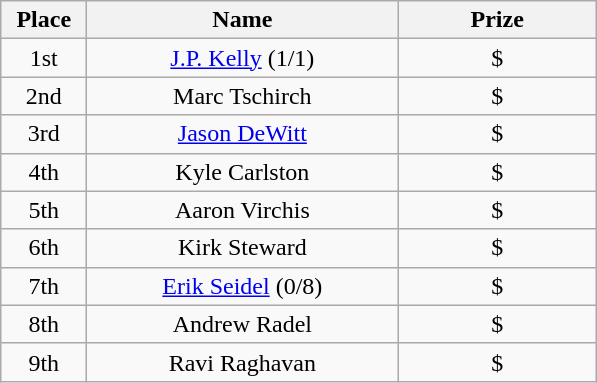<table class="wikitable">
<tr>
<th width="50">Place</th>
<th width="200">Name</th>
<th width="125">Prize</th>
</tr>
<tr>
<td align = "center">1st</td>
<td align = "center"><a href='#'>J.P. Kelly</a> (1/1)</td>
<td align = "center">$</td>
</tr>
<tr>
<td align = "center">2nd</td>
<td align = "center">Marc Tschirch</td>
<td align = "center">$</td>
</tr>
<tr>
<td align = "center">3rd</td>
<td align = "center"><a href='#'>Jason DeWitt</a></td>
<td align = "center">$</td>
</tr>
<tr>
<td align = "center">4th</td>
<td align = "center">Kyle Carlston</td>
<td align = "center">$</td>
</tr>
<tr>
<td align = "center">5th</td>
<td align = "center">Aaron Virchis</td>
<td align = "center">$</td>
</tr>
<tr>
<td align = "center">6th</td>
<td align = "center">Kirk Steward</td>
<td align = "center">$</td>
</tr>
<tr>
<td align = "center">7th</td>
<td align = "center"><a href='#'>Erik Seidel</a> (0/8)</td>
<td align = "center">$</td>
</tr>
<tr>
<td align = "center">8th</td>
<td align = "center">Andrew Radel</td>
<td align = "center">$</td>
</tr>
<tr>
<td align = "center">9th</td>
<td align = "center">Ravi Raghavan</td>
<td align = "center">$</td>
</tr>
</table>
